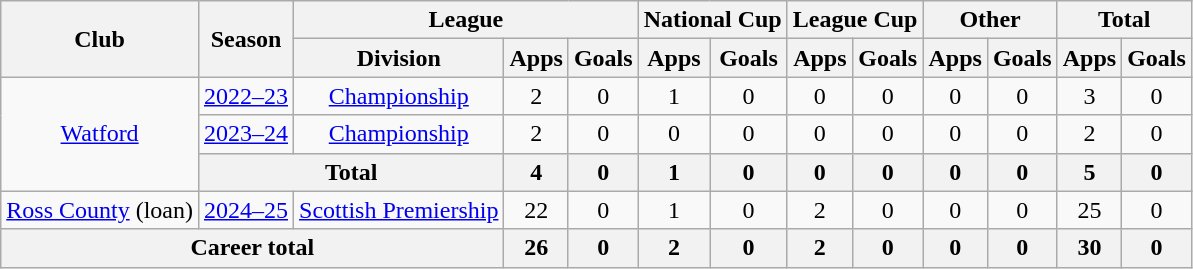<table class=wikitable style=text-align:center>
<tr>
<th rowspan=2>Club</th>
<th rowspan=2>Season</th>
<th colspan=3>League</th>
<th colspan=2>National Cup </th>
<th colspan=2>League Cup </th>
<th colspan=2>Other</th>
<th colspan=2>Total</th>
</tr>
<tr>
<th>Division</th>
<th>Apps</th>
<th>Goals</th>
<th>Apps</th>
<th>Goals</th>
<th>Apps</th>
<th>Goals</th>
<th>Apps</th>
<th>Goals</th>
<th>Apps</th>
<th>Goals</th>
</tr>
<tr>
<td rowspan="3"><a href='#'>Watford</a></td>
<td><a href='#'>2022–23</a></td>
<td><a href='#'>Championship</a></td>
<td>2</td>
<td>0</td>
<td>1</td>
<td>0</td>
<td>0</td>
<td>0</td>
<td>0</td>
<td>0</td>
<td>3</td>
<td>0</td>
</tr>
<tr>
<td><a href='#'>2023–24</a></td>
<td><a href='#'>Championship</a></td>
<td>2</td>
<td>0</td>
<td>0</td>
<td>0</td>
<td>0</td>
<td>0</td>
<td>0</td>
<td>0</td>
<td>2</td>
<td>0</td>
</tr>
<tr>
<th colspan=2>Total</th>
<th>4</th>
<th>0</th>
<th>1</th>
<th>0</th>
<th>0</th>
<th>0</th>
<th>0</th>
<th>0</th>
<th>5</th>
<th>0</th>
</tr>
<tr>
<td><a href='#'>Ross County</a> (loan)</td>
<td><a href='#'>2024–25</a></td>
<td><a href='#'>Scottish Premiership</a></td>
<td>22</td>
<td>0</td>
<td>1</td>
<td>0</td>
<td>2</td>
<td>0</td>
<td>0</td>
<td>0</td>
<td>25</td>
<td>0</td>
</tr>
<tr>
<th colspan="3">Career total</th>
<th>26</th>
<th>0</th>
<th>2</th>
<th>0</th>
<th>2</th>
<th>0</th>
<th>0</th>
<th>0</th>
<th>30</th>
<th>0</th>
</tr>
</table>
